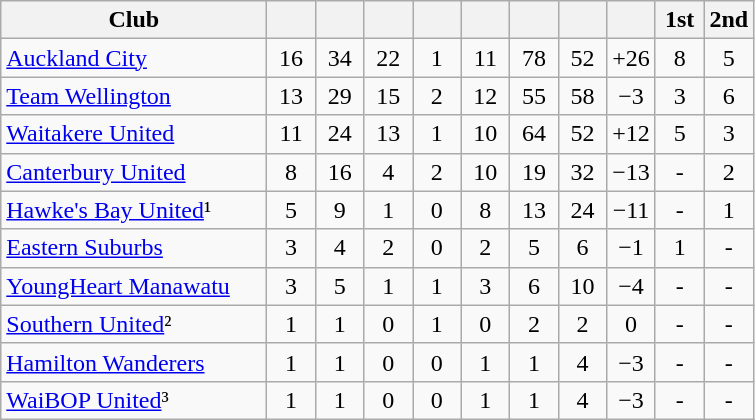<table class="wikitable sortable" style="text-align:center;">
<tr>
<th width=170>Club</th>
<th width=25></th>
<th width=25></th>
<th width=25></th>
<th width=25></th>
<th width=25></th>
<th width=25></th>
<th width=25></th>
<th width=25></th>
<th width=25>1st</th>
<th width=25>2nd</th>
</tr>
<tr>
<td align=left><a href='#'>Auckland City</a></td>
<td>16</td>
<td>34</td>
<td>22</td>
<td>1</td>
<td>11</td>
<td>78</td>
<td>52</td>
<td>+26</td>
<td>8</td>
<td>5</td>
</tr>
<tr>
<td align=left><a href='#'>Team Wellington</a></td>
<td>13</td>
<td>29</td>
<td>15</td>
<td>2</td>
<td>12</td>
<td>55</td>
<td>58</td>
<td>−3</td>
<td>3</td>
<td>6</td>
</tr>
<tr>
<td align=left><a href='#'>Waitakere United</a></td>
<td>11</td>
<td>24</td>
<td>13</td>
<td>1</td>
<td>10</td>
<td>64</td>
<td>52</td>
<td>+12</td>
<td>5</td>
<td>3</td>
</tr>
<tr>
<td align=left><a href='#'>Canterbury United</a></td>
<td>8</td>
<td>16</td>
<td>4</td>
<td>2</td>
<td>10</td>
<td>19</td>
<td>32</td>
<td>−13</td>
<td>-</td>
<td>2</td>
</tr>
<tr>
<td align=left><a href='#'>Hawke's Bay United</a>¹</td>
<td>5</td>
<td>9</td>
<td>1</td>
<td>0</td>
<td>8</td>
<td>13</td>
<td>24</td>
<td>−11</td>
<td>-</td>
<td>1</td>
</tr>
<tr>
<td align=left><a href='#'>Eastern Suburbs</a></td>
<td>3</td>
<td>4</td>
<td>2</td>
<td>0</td>
<td>2</td>
<td>5</td>
<td>6</td>
<td>−1</td>
<td>1</td>
<td>-</td>
</tr>
<tr>
<td align=left><a href='#'>YoungHeart Manawatu</a></td>
<td>3</td>
<td>5</td>
<td>1</td>
<td>1</td>
<td>3</td>
<td>6</td>
<td>10</td>
<td>−4</td>
<td>-</td>
<td>-</td>
</tr>
<tr>
<td align=left><a href='#'>Southern United</a>²</td>
<td>1</td>
<td>1</td>
<td>0</td>
<td>1</td>
<td>0</td>
<td>2</td>
<td>2</td>
<td>0</td>
<td>-</td>
<td>-</td>
</tr>
<tr>
<td align=left><a href='#'>Hamilton Wanderers</a></td>
<td>1</td>
<td>1</td>
<td>0</td>
<td>0</td>
<td>1</td>
<td>1</td>
<td>4</td>
<td>−3</td>
<td>-</td>
<td>-</td>
</tr>
<tr>
<td align=left><a href='#'>WaiBOP United</a>³</td>
<td>1</td>
<td>1</td>
<td>0</td>
<td>0</td>
<td>1</td>
<td>1</td>
<td>4</td>
<td>−3</td>
<td>-</td>
<td>-</td>
</tr>
</table>
